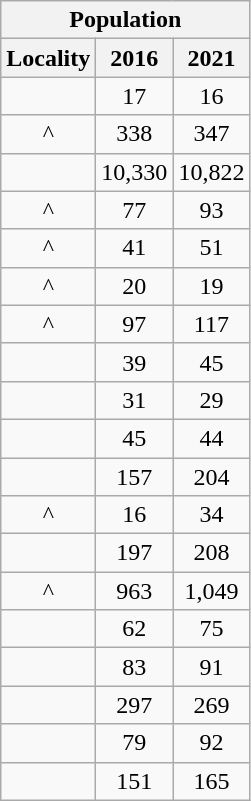<table class="wikitable" style="text-align:center;">
<tr>
<th colspan="3" style="text-align:center;  font-weight:bold">Population</th>
</tr>
<tr>
<th style="text-align:center; background:  font-weight:bold">Locality</th>
<th style="text-align:center; background:  font-weight:bold"><strong>2016</strong></th>
<th style="text-align:center; background:  font-weight:bold"><strong>2021</strong></th>
</tr>
<tr>
<td></td>
<td>17</td>
<td>16</td>
</tr>
<tr>
<td>^</td>
<td>338</td>
<td>347</td>
</tr>
<tr>
<td></td>
<td>10,330</td>
<td>10,822</td>
</tr>
<tr>
<td>^</td>
<td>77</td>
<td>93</td>
</tr>
<tr>
<td>^</td>
<td>41</td>
<td>51</td>
</tr>
<tr>
<td>^</td>
<td>20</td>
<td>19</td>
</tr>
<tr>
<td>^</td>
<td>97</td>
<td>117</td>
</tr>
<tr>
<td></td>
<td>39</td>
<td>45</td>
</tr>
<tr>
<td></td>
<td>31</td>
<td>29</td>
</tr>
<tr>
<td></td>
<td>45</td>
<td>44</td>
</tr>
<tr>
<td></td>
<td>157</td>
<td>204</td>
</tr>
<tr>
<td>^</td>
<td>16</td>
<td>34</td>
</tr>
<tr>
<td></td>
<td>197</td>
<td>208</td>
</tr>
<tr>
<td>^</td>
<td>963</td>
<td>1,049</td>
</tr>
<tr>
<td></td>
<td>62</td>
<td>75</td>
</tr>
<tr>
<td></td>
<td>83</td>
<td>91</td>
</tr>
<tr>
<td></td>
<td>297</td>
<td>269</td>
</tr>
<tr>
<td></td>
<td>79</td>
<td>92</td>
</tr>
<tr>
<td></td>
<td>151</td>
<td>165</td>
</tr>
</table>
